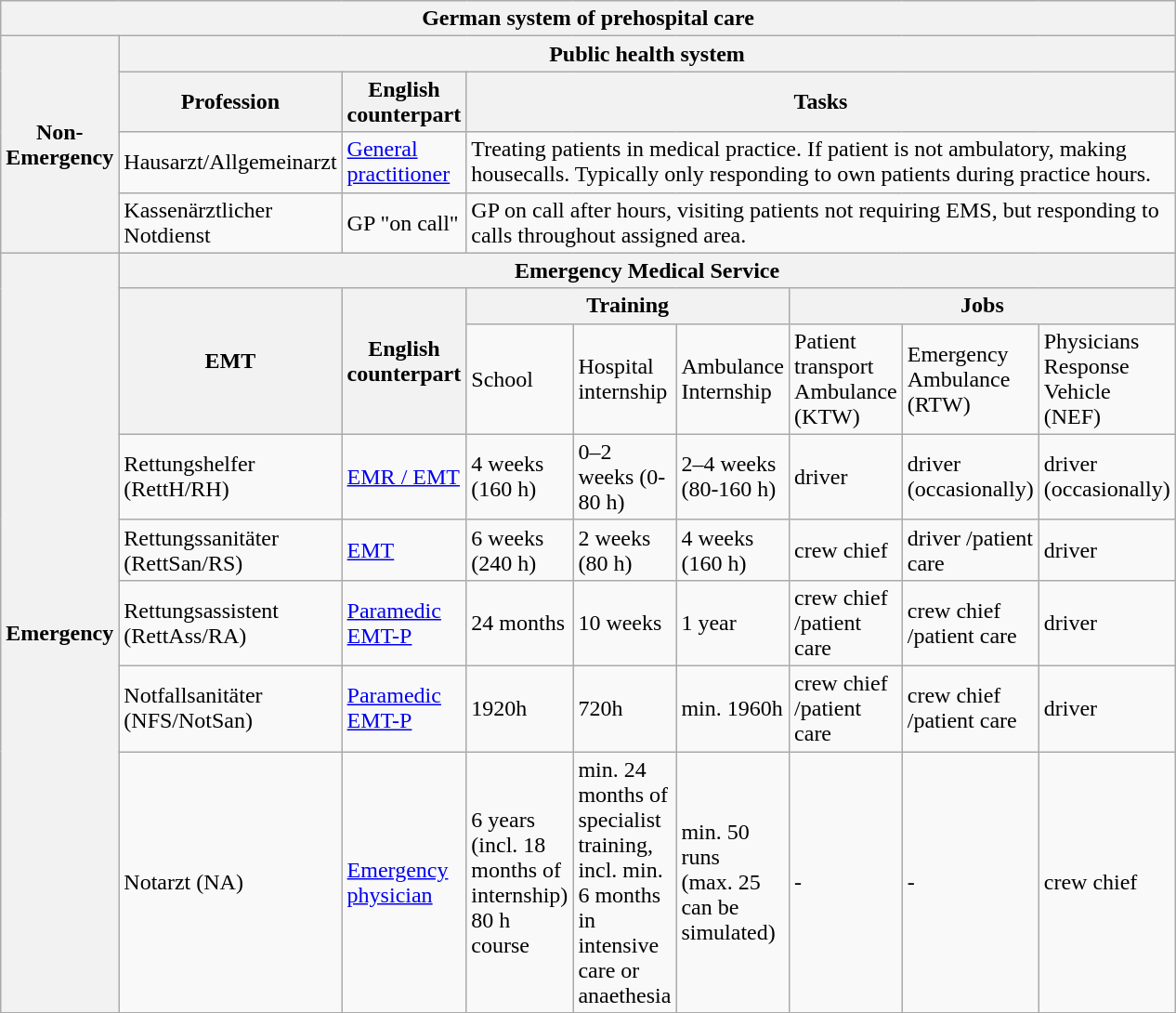<table class="wikitable" style="width:500px;">
<tr>
<th colspan="10"><strong>German system of prehospital care</strong></th>
</tr>
<tr>
<th rowspan="4">Non-Emergency</th>
<th colspan="8">Public health system</th>
</tr>
<tr>
<th>Profession</th>
<th>English counterpart</th>
<th colspan="6">Tasks</th>
</tr>
<tr>
<td>Hausarzt/Allgemeinarzt</td>
<td><a href='#'>General practitioner</a></td>
<td colspan="6">Treating patients in medical practice. If patient is not ambulatory, making housecalls. Typically only responding to own patients during practice hours.</td>
</tr>
<tr>
<td>Kassenärztlicher Notdienst</td>
<td>GP "on call"</td>
<td colspan="6">GP on call after hours, visiting patients not requiring EMS, but responding to calls throughout assigned area.</td>
</tr>
<tr>
<th rowspan="9">Emergency</th>
<th colspan="8">Emergency Medical Service</th>
</tr>
<tr>
<th rowspan="2">EMT</th>
<th rowspan="2">English counterpart</th>
<th colspan="3">Training</th>
<th colspan="3">Jobs</th>
</tr>
<tr>
<td>School</td>
<td>Hospital internship</td>
<td>Ambulance Internship</td>
<td>Patient transport Ambulance (KTW)</td>
<td>Emergency Ambulance (RTW)</td>
<td>Physicians Response Vehicle (NEF)</td>
</tr>
<tr>
<td>Rettungshelfer (RettH/RH)</td>
<td><a href='#'>EMR / EMT</a></td>
<td>4 weeks (160 h)</td>
<td>0–2 weeks (0-80 h)</td>
<td>2–4 weeks (80-160 h)</td>
<td>driver</td>
<td>driver (occasionally)</td>
<td>driver (occasionally)</td>
</tr>
<tr>
<td>Rettungssanitäter (RettSan/RS)</td>
<td><a href='#'>EMT</a></td>
<td>6 weeks (240 h)</td>
<td>2 weeks (80 h)</td>
<td>4 weeks (160 h)</td>
<td>crew chief</td>
<td>driver /patient care</td>
<td>driver</td>
</tr>
<tr>
<td>Rettungsassistent (RettAss/RA)</td>
<td><a href='#'>Paramedic EMT-P</a></td>
<td>24 months</td>
<td>10 weeks</td>
<td>1 year</td>
<td>crew chief /patient care</td>
<td>crew chief /patient care</td>
<td>driver</td>
</tr>
<tr>
<td>Notfallsanitäter (NFS/NotSan)</td>
<td><a href='#'>Paramedic EMT-P</a></td>
<td>1920h</td>
<td>720h</td>
<td>min. 1960h</td>
<td>crew chief /patient care</td>
<td>crew chief /patient care</td>
<td>driver</td>
</tr>
<tr>
<td>Notarzt (NA)</td>
<td><a href='#'>Emergency physician</a></td>
<td>6 years (incl. 18 months of internship)<br>80 h course</td>
<td>min. 24 months of specialist training, incl. min. 6 months in intensive care or anaethesia</td>
<td>min. 50 runs<br>(max. 25 can be simulated)</td>
<td>-</td>
<td>-</td>
<td>crew chief</td>
</tr>
</table>
